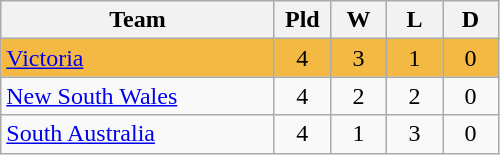<table class="wikitable" style="text-align:center;">
<tr>
<th width=175>Team</th>
<th style="width:30px;" abbr="Played">Pld</th>
<th style="width:30px;" abbr="Won">W</th>
<th style="width:30px;" abbr="Lost">L</th>
<th style="width:30px;" abbr="Drawn">D</th>
</tr>
<tr style="background:#f4b942;">
<td style="text-align:left;"><a href='#'>Victoria</a></td>
<td>4</td>
<td>3</td>
<td>1</td>
<td>0</td>
</tr>
<tr>
<td style="text-align:left;"><a href='#'>New South Wales</a></td>
<td>4</td>
<td>2</td>
<td>2</td>
<td>0</td>
</tr>
<tr>
<td style="text-align:left;"><a href='#'>South Australia</a></td>
<td>4</td>
<td>1</td>
<td>3</td>
<td>0</td>
</tr>
</table>
